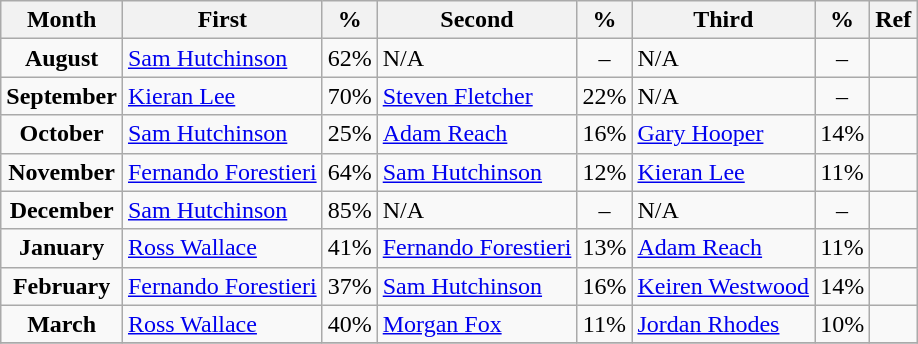<table class="wikitable">
<tr>
<th align=center>Month</th>
<th align=center>First</th>
<th align=center>%</th>
<th align=center>Second</th>
<th align=center>%</th>
<th align=center>Third</th>
<th align=center>%</th>
<th align=center>Ref</th>
</tr>
<tr>
<td align=center><strong>August</strong></td>
<td> <a href='#'>Sam Hutchinson</a></td>
<td align=center>62%</td>
<td> N/A</td>
<td align=center>–</td>
<td> N/A</td>
<td align=center>–</td>
<td align=center></td>
</tr>
<tr>
<td align=center><strong>September</strong></td>
<td> <a href='#'>Kieran Lee</a></td>
<td align=center>70%</td>
<td> <a href='#'>Steven Fletcher</a></td>
<td align=center>22%</td>
<td> N/A</td>
<td align=center>–</td>
<td align=center></td>
</tr>
<tr>
<td align=center><strong>October</strong></td>
<td> <a href='#'>Sam Hutchinson</a></td>
<td align=center>25%</td>
<td> <a href='#'>Adam Reach</a></td>
<td align=center>16%</td>
<td> <a href='#'>Gary Hooper</a></td>
<td align=center>14%</td>
<td align=center></td>
</tr>
<tr>
<td align=center><strong>November</strong></td>
<td> <a href='#'>Fernando Forestieri</a></td>
<td align=center>64%</td>
<td> <a href='#'>Sam Hutchinson</a></td>
<td align=center>12%</td>
<td> <a href='#'>Kieran Lee</a></td>
<td align=center>11%</td>
<td align=center></td>
</tr>
<tr>
<td align=center><strong>December</strong></td>
<td> <a href='#'>Sam Hutchinson</a></td>
<td align=center>85%</td>
<td> N/A</td>
<td align=center>–</td>
<td> N/A</td>
<td align=center>–</td>
<td align=center></td>
</tr>
<tr>
<td align=center><strong>January</strong></td>
<td> <a href='#'>Ross Wallace</a></td>
<td align=center>41%</td>
<td> <a href='#'>Fernando Forestieri</a></td>
<td align=center>13%</td>
<td> <a href='#'>Adam Reach</a></td>
<td align=center>11%</td>
<td align=center></td>
</tr>
<tr>
<td align=center><strong>February</strong></td>
<td> <a href='#'>Fernando Forestieri</a></td>
<td align=center>37%</td>
<td> <a href='#'>Sam Hutchinson</a></td>
<td align=center>16%</td>
<td> <a href='#'>Keiren Westwood</a></td>
<td align=center>14%</td>
<td align=center></td>
</tr>
<tr>
<td align=center><strong>March</strong></td>
<td> <a href='#'>Ross Wallace</a></td>
<td align=center>40%</td>
<td> <a href='#'>Morgan Fox</a></td>
<td align=center>11%</td>
<td> <a href='#'>Jordan Rhodes</a></td>
<td align=center>10%</td>
<td align=center></td>
</tr>
<tr>
</tr>
</table>
